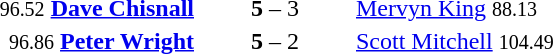<table style="text-align:center">
<tr>
<th width=223></th>
<th width=100></th>
<th width=223></th>
</tr>
<tr>
<td align=right><small><span>96.52</span></small> <strong><a href='#'>Dave Chisnall</a></strong> </td>
<td><strong>5</strong> – 3</td>
<td align=left> <a href='#'>Mervyn King</a> <small><span>88.13</span></small></td>
</tr>
<tr>
<td align=right><small><span>96.86</span></small> <strong><a href='#'>Peter Wright</a></strong> </td>
<td><strong>5</strong> – 2</td>
<td align=left> <a href='#'>Scott Mitchell</a> <small><span>104.49</span></small></td>
</tr>
</table>
